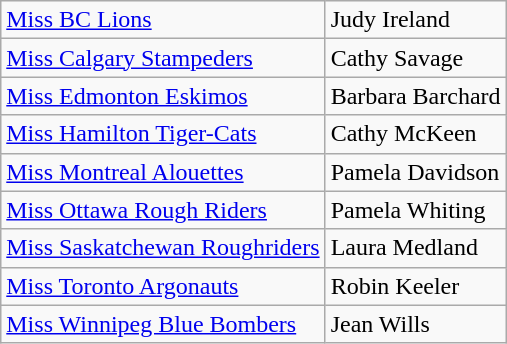<table class="wikitable">
<tr>
<td><a href='#'>Miss BC Lions</a></td>
<td>Judy Ireland</td>
</tr>
<tr>
<td><a href='#'>Miss Calgary Stampeders</a></td>
<td>Cathy Savage</td>
</tr>
<tr>
<td><a href='#'>Miss Edmonton Eskimos</a></td>
<td>Barbara Barchard</td>
</tr>
<tr>
<td><a href='#'>Miss Hamilton Tiger-Cats</a></td>
<td>Cathy McKeen</td>
</tr>
<tr>
<td><a href='#'>Miss Montreal Alouettes</a></td>
<td>Pamela Davidson</td>
</tr>
<tr>
<td><a href='#'>Miss Ottawa Rough Riders</a></td>
<td>Pamela Whiting</td>
</tr>
<tr>
<td><a href='#'>Miss Saskatchewan Roughriders</a></td>
<td>Laura Medland</td>
</tr>
<tr>
<td><a href='#'>Miss Toronto Argonauts</a></td>
<td>Robin Keeler</td>
</tr>
<tr>
<td><a href='#'>Miss Winnipeg Blue Bombers</a></td>
<td>Jean Wills</td>
</tr>
</table>
